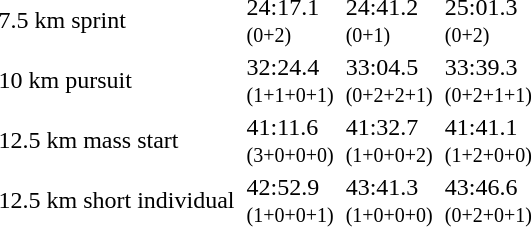<table>
<tr>
<td>7.5 km sprint<br></td>
<td></td>
<td>24:17.1<br><small>(0+2)</small></td>
<td></td>
<td>24:41.2<br><small>(0+1)</small></td>
<td></td>
<td>25:01.3<br><small>(0+2)</small></td>
</tr>
<tr>
<td>10 km pursuit<br></td>
<td></td>
<td>32:24.4<br><small>(1+1+0+1)</small></td>
<td></td>
<td>33:04.5<br><small>(0+2+2+1)</small></td>
<td></td>
<td>33:39.3<br><small>(0+2+1+1)</small></td>
</tr>
<tr>
<td>12.5 km mass start<br></td>
<td></td>
<td>41:11.6<br><small>(3+0+0+0)</small></td>
<td></td>
<td>41:32.7<br><small>(1+0+0+2)</small></td>
<td></td>
<td>41:41.1<br><small>(1+2+0+0)</small></td>
</tr>
<tr>
<td>12.5 km short individual<br></td>
<td></td>
<td>42:52.9<br><small>(1+0+0+1)</small></td>
<td></td>
<td>43:41.3<br><small>(1+0+0+0)</small></td>
<td></td>
<td>43:46.6<br><small>(0+2+0+1)</small></td>
</tr>
</table>
